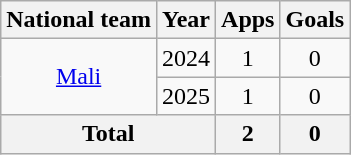<table class="wikitable" style="text-align:center">
<tr>
<th>National team</th>
<th>Year</th>
<th>Apps</th>
<th>Goals</th>
</tr>
<tr>
<td rowspan="2"><a href='#'>Mali</a></td>
<td>2024</td>
<td>1</td>
<td>0</td>
</tr>
<tr>
<td>2025</td>
<td>1</td>
<td>0</td>
</tr>
<tr>
<th colspan="2">Total</th>
<th>2</th>
<th>0</th>
</tr>
</table>
